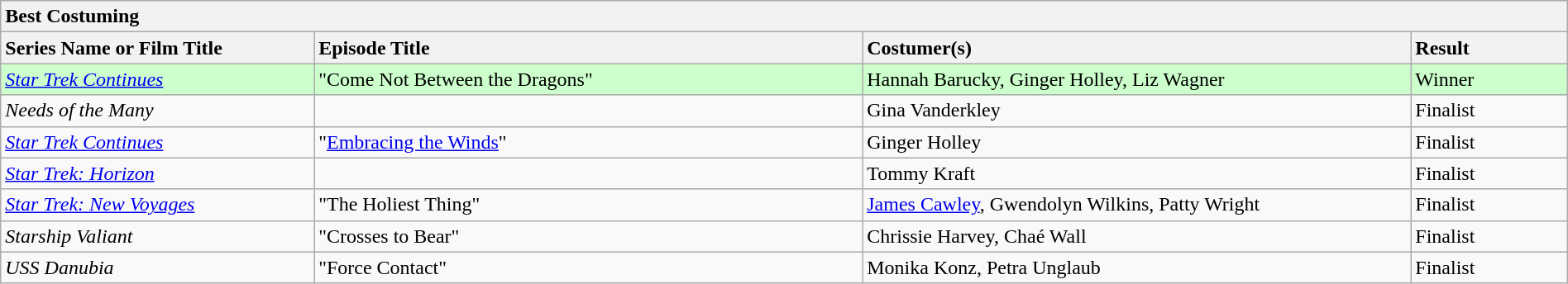<table class="wikitable" width=100%>
<tr>
<th colspan="4" ! style="text-align:left;">Best Costuming</th>
</tr>
<tr>
<th style="text-align:left; width: 20%;"><strong>Series Name or Film Title</strong></th>
<th style="text-align:left; width: 35%;"><strong>Episode Title</strong></th>
<th style="text-align:left; width: 35%;"><strong>Costumer(s)</strong></th>
<th style="text-align:left; width: 10%;"><strong>Result</strong></th>
</tr>
<tr style="background-color:#ccffcc;">
<td><em><a href='#'>Star Trek Continues</a></em></td>
<td>"Come Not Between the Dragons"</td>
<td>Hannah Barucky, Ginger Holley, Liz Wagner</td>
<td>Winner</td>
</tr>
<tr>
<td><em>Needs of the Many</em></td>
<td></td>
<td>Gina Vanderkley</td>
<td>Finalist</td>
</tr>
<tr>
<td><em><a href='#'>Star Trek Continues</a></em></td>
<td>"<a href='#'>Embracing the Winds</a>"</td>
<td>Ginger Holley</td>
<td>Finalist</td>
</tr>
<tr>
<td><em><a href='#'>Star Trek: Horizon</a></em></td>
<td></td>
<td>Tommy Kraft</td>
<td>Finalist</td>
</tr>
<tr>
<td><em><a href='#'>Star Trek: New Voyages</a></em></td>
<td>"The Holiest Thing"</td>
<td><a href='#'>James Cawley</a>, Gwendolyn Wilkins, Patty Wright</td>
<td>Finalist</td>
</tr>
<tr>
<td><em>Starship Valiant</em></td>
<td>"Crosses to Bear"</td>
<td>Chrissie Harvey, Chaé Wall</td>
<td>Finalist</td>
</tr>
<tr>
<td><em>USS Danubia</em></td>
<td>"Force Contact"</td>
<td>Monika Konz, Petra Unglaub</td>
<td>Finalist</td>
</tr>
</table>
